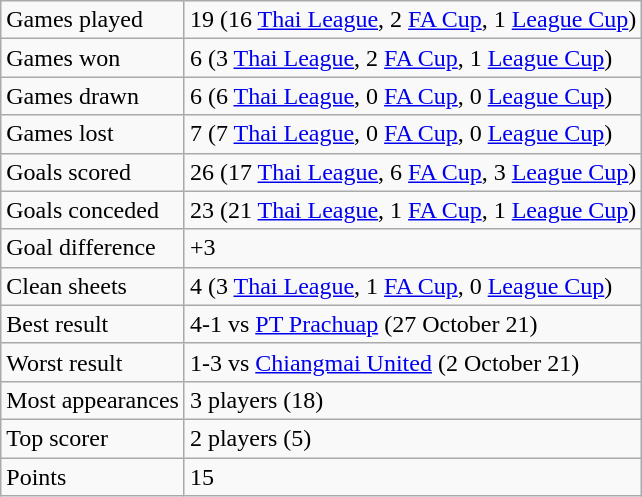<table class="wikitable">
<tr>
<td>Games played</td>
<td>19 (16 <a href='#'>Thai League</a>, 2 <a href='#'>FA Cup</a>, 1 <a href='#'>League Cup</a>)</td>
</tr>
<tr>
<td>Games won</td>
<td>6 (3 <a href='#'>Thai League</a>, 2 <a href='#'>FA Cup</a>, 1 <a href='#'>League Cup</a>)</td>
</tr>
<tr>
<td>Games drawn</td>
<td>6 (6 <a href='#'>Thai League</a>, 0 <a href='#'>FA Cup</a>, 0 <a href='#'>League Cup</a>)</td>
</tr>
<tr>
<td>Games lost</td>
<td>7 (7 <a href='#'>Thai League</a>, 0 <a href='#'>FA Cup</a>, 0 <a href='#'>League Cup</a>)</td>
</tr>
<tr>
<td>Goals scored</td>
<td>26 (17 <a href='#'>Thai League</a>, 6 <a href='#'>FA Cup</a>, 3 <a href='#'>League Cup</a>)</td>
</tr>
<tr>
<td>Goals conceded</td>
<td>23 (21 <a href='#'>Thai League</a>, 1 <a href='#'>FA Cup</a>, 1 <a href='#'>League Cup</a>)</td>
</tr>
<tr>
<td>Goal difference</td>
<td>+3</td>
</tr>
<tr>
<td>Clean sheets</td>
<td>4 (3 <a href='#'>Thai League</a>, 1 <a href='#'>FA Cup</a>, 0 <a href='#'>League Cup</a>)</td>
</tr>
<tr>
<td>Best result</td>
<td>4-1 vs <a href='#'>PT Prachuap</a> (27 October 21)</td>
</tr>
<tr>
<td>Worst result</td>
<td>1-3 vs <a href='#'>Chiangmai United</a> (2 October 21)</td>
</tr>
<tr>
<td>Most appearances</td>
<td>3 players (18)</td>
</tr>
<tr>
<td>Top scorer</td>
<td>2 players (5)</td>
</tr>
<tr>
<td>Points</td>
<td>15</td>
</tr>
</table>
